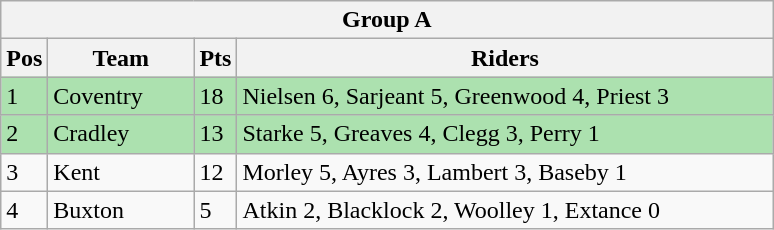<table class="wikitable">
<tr>
<th colspan="4">Group A</th>
</tr>
<tr>
<th width=20>Pos</th>
<th width=90>Team</th>
<th width=20>Pts</th>
<th width=350>Riders</th>
</tr>
<tr style="background:#ACE1AF;">
<td>1</td>
<td align=left>Coventry</td>
<td>18</td>
<td>Nielsen 6, Sarjeant 5,  Greenwood 4, Priest 3</td>
</tr>
<tr style="background:#ACE1AF;">
<td>2</td>
<td align=left>Cradley</td>
<td>13</td>
<td>Starke 5, Greaves 4, Clegg 3,  Perry 1</td>
</tr>
<tr>
<td>3</td>
<td align=left>Kent</td>
<td>12</td>
<td>Morley 5, Ayres 3, Lambert 3, Baseby 1</td>
</tr>
<tr>
<td>4</td>
<td align=left>Buxton</td>
<td>5</td>
<td>Atkin 2, Blacklock 2, Woolley 1, Extance 0</td>
</tr>
</table>
